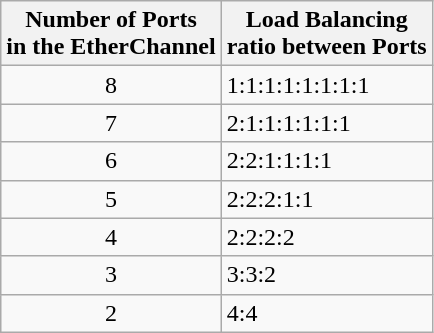<table class="wikitable">
<tr>
<th>Number of Ports<br>in the EtherChannel</th>
<th>Load Balancing<br>ratio between Ports</th>
</tr>
<tr>
<td align="center">8</td>
<td>1:1:1:1:1:1:1:1</td>
</tr>
<tr>
<td align="center">7</td>
<td>2:1:1:1:1:1:1</td>
</tr>
<tr>
<td align="center">6</td>
<td>2:2:1:1:1:1</td>
</tr>
<tr>
<td align="center">5</td>
<td>2:2:2:1:1</td>
</tr>
<tr>
<td align="center">4</td>
<td>2:2:2:2</td>
</tr>
<tr>
<td align="center">3</td>
<td>3:3:2</td>
</tr>
<tr>
<td align="center">2</td>
<td>4:4</td>
</tr>
</table>
